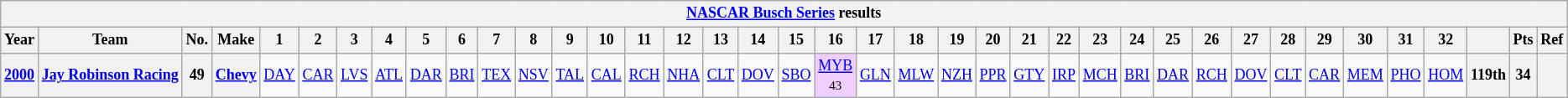<table class="wikitable" style="text-align:center; font-size:75%">
<tr>
<th colspan=42><a href='#'>NASCAR Busch Series</a> results</th>
</tr>
<tr>
<th>Year</th>
<th>Team</th>
<th>No.</th>
<th>Make</th>
<th>1</th>
<th>2</th>
<th>3</th>
<th>4</th>
<th>5</th>
<th>6</th>
<th>7</th>
<th>8</th>
<th>9</th>
<th>10</th>
<th>11</th>
<th>12</th>
<th>13</th>
<th>14</th>
<th>15</th>
<th>16</th>
<th>17</th>
<th>18</th>
<th>19</th>
<th>20</th>
<th>21</th>
<th>22</th>
<th>23</th>
<th>24</th>
<th>25</th>
<th>26</th>
<th>27</th>
<th>28</th>
<th>29</th>
<th>30</th>
<th>31</th>
<th>32</th>
<th></th>
<th>Pts</th>
<th>Ref</th>
</tr>
<tr>
<th><a href='#'>2000</a></th>
<th><a href='#'>Jay Robinson Racing</a></th>
<th>49</th>
<th><a href='#'>Chevy</a></th>
<td><a href='#'>DAY</a></td>
<td><a href='#'>CAR</a></td>
<td><a href='#'>LVS</a></td>
<td><a href='#'>ATL</a></td>
<td><a href='#'>DAR</a></td>
<td><a href='#'>BRI</a></td>
<td><a href='#'>TEX</a></td>
<td><a href='#'>NSV</a></td>
<td><a href='#'>TAL</a></td>
<td><a href='#'>CAL</a></td>
<td><a href='#'>RCH</a></td>
<td><a href='#'>NHA</a></td>
<td><a href='#'>CLT</a></td>
<td><a href='#'>DOV</a></td>
<td><a href='#'>SBO</a></td>
<td style="background:#EFCFFF;"><a href='#'>MYB</a><br><small>43</small></td>
<td><a href='#'>GLN</a></td>
<td><a href='#'>MLW</a></td>
<td><a href='#'>NZH</a></td>
<td><a href='#'>PPR</a></td>
<td><a href='#'>GTY</a></td>
<td><a href='#'>IRP</a></td>
<td><a href='#'>MCH</a></td>
<td><a href='#'>BRI</a></td>
<td><a href='#'>DAR</a></td>
<td><a href='#'>RCH</a></td>
<td><a href='#'>DOV</a></td>
<td><a href='#'>CLT</a></td>
<td><a href='#'>CAR</a></td>
<td><a href='#'>MEM</a></td>
<td><a href='#'>PHO</a></td>
<td><a href='#'>HOM</a></td>
<th>119th</th>
<th>34</th>
<th></th>
</tr>
</table>
